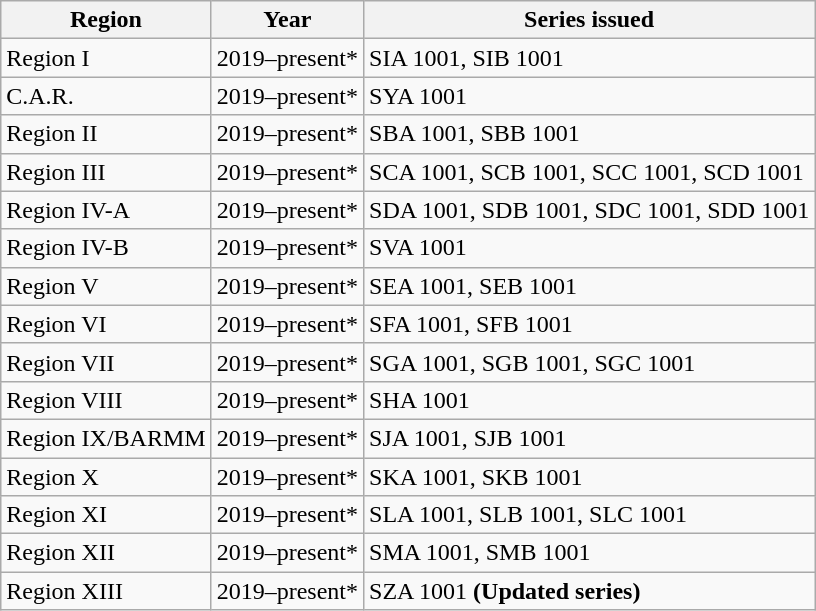<table class="wikitable">
<tr>
<th>Region</th>
<th>Year</th>
<th>Series issued</th>
</tr>
<tr>
<td rowspan="1">Region I</td>
<td>2019–present*</td>
<td>SIA 1001, SIB 1001</td>
</tr>
<tr>
<td rowspan="1">C.A.R.</td>
<td>2019–present*</td>
<td>SYA 1001</td>
</tr>
<tr>
<td rowspan="1">Region II</td>
<td>2019–present*</td>
<td>SBA 1001, SBB 1001</td>
</tr>
<tr>
<td rowspan="1">Region III</td>
<td>2019–present*</td>
<td>SCA 1001, SCB 1001, SCC 1001, SCD 1001</td>
</tr>
<tr>
<td rowspan="1">Region IV-A</td>
<td>2019–present*</td>
<td>SDA 1001, SDB 1001, SDC 1001, SDD 1001</td>
</tr>
<tr>
<td rowspan="1">Region IV-B</td>
<td>2019–present*</td>
<td>SVA 1001</td>
</tr>
<tr>
<td rowspan="1">Region V</td>
<td>2019–present*</td>
<td>SEA 1001, SEB 1001</td>
</tr>
<tr>
<td rowspan="1">Region VI</td>
<td>2019–present*</td>
<td>SFA 1001, SFB 1001</td>
</tr>
<tr>
<td rowspan="1">Region VII</td>
<td>2019–present*</td>
<td>SGA 1001, SGB 1001, SGC 1001</td>
</tr>
<tr>
<td rowspan="1">Region VIII</td>
<td>2019–present*</td>
<td>SHA 1001</td>
</tr>
<tr>
<td rowspan="1">Region IX/BARMM</td>
<td>2019–present*</td>
<td>SJA 1001, SJB 1001</td>
</tr>
<tr>
<td rowspan="1">Region X</td>
<td>2019–present*</td>
<td>SKA 1001, SKB 1001</td>
</tr>
<tr>
<td rowspan="1">Region XI</td>
<td>2019–present*</td>
<td>SLA 1001, SLB 1001, SLC 1001</td>
</tr>
<tr>
<td rowspan="1">Region XII</td>
<td>2019–present*</td>
<td>SMA 1001, SMB 1001</td>
</tr>
<tr>
<td rowspan="1">Region XIII</td>
<td>2019–present*</td>
<td>SZA 1001 <strong>(Updated series)</strong></td>
</tr>
</table>
